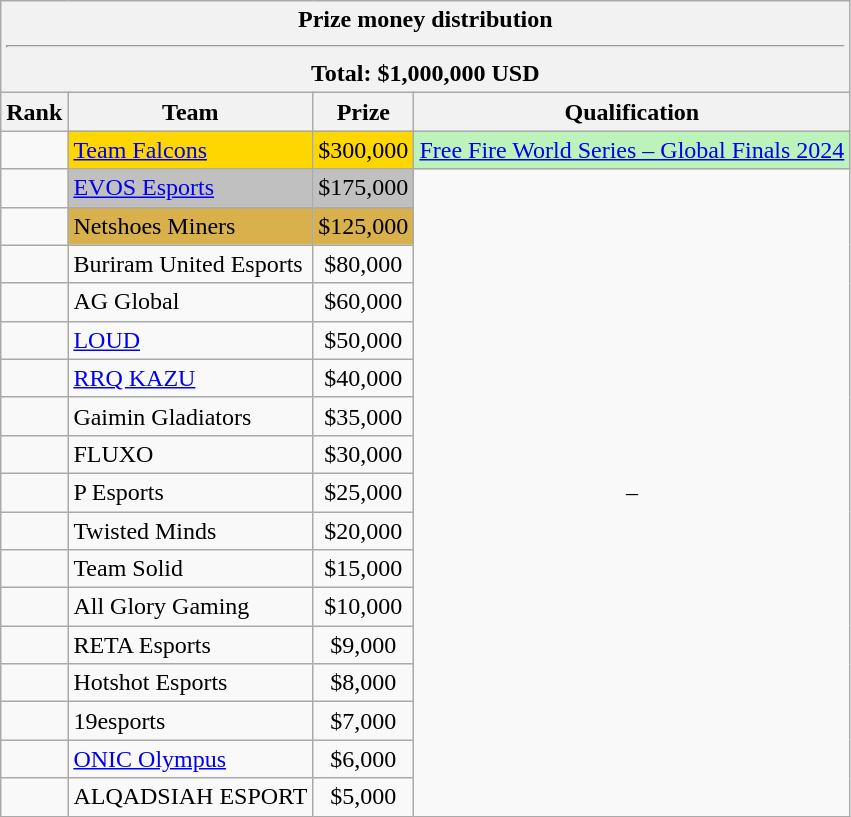<table class="wikitable" style="text-align:center">
<tr>
<th colspan=4>Prize money distribution <hr> Total: $1,000,000 USD</th>
</tr>
<tr>
<th>Rank</th>
<th>Team</th>
<th>Prize </th>
<th>Qualification</th>
</tr>
<tr>
<td></td>
<td align=left style="background:gold"> <a href='#'>Team Falcons</a></td>
<td style="background:gold">$300,000</td>
<td style="background:#BBF3BB"><a href='#'>Free Fire World Series – Global Finals 2024</a></td>
</tr>
<tr>
<td></td>
<td align=left style="background:silver"> <a href='#'>EVOS Esports</a></td>
<td style="background:silver">$175,000</td>
<td rowspan="17">–</td>
</tr>
<tr>
<td></td>
<td align=left style="background:#D8B04C"> Netshoes Miners</td>
<td style="background:#D8B04C">$125,000</td>
</tr>
<tr>
<td></td>
<td align=left> Buriram United Esports</td>
<td>$80,000</td>
</tr>
<tr>
<td></td>
<td align=left> AG Global</td>
<td>$60,000</td>
</tr>
<tr>
<td></td>
<td align=left> <a href='#'>LOUD</a></td>
<td>$50,000</td>
</tr>
<tr>
<td></td>
<td align=left> <a href='#'>RRQ KAZU</a></td>
<td>$40,000</td>
</tr>
<tr>
<td></td>
<td align=left> Gaimin Gladiators</td>
<td>$35,000</td>
</tr>
<tr>
<td></td>
<td align=left> FLUXO</td>
<td>$30,000</td>
</tr>
<tr>
<td></td>
<td align=left> P Esports</td>
<td>$25,000</td>
</tr>
<tr>
<td></td>
<td align=left> Twisted Minds</td>
<td>$20,000</td>
</tr>
<tr>
<td></td>
<td align=left> Team Solid</td>
<td>$15,000</td>
</tr>
<tr>
<td></td>
<td align=left> All Glory Gaming</td>
<td>$10,000</td>
</tr>
<tr>
<td></td>
<td align=left> RETA Esports</td>
<td>$9,000</td>
</tr>
<tr>
<td></td>
<td align=left> Hotshot Esports</td>
<td>$8,000</td>
</tr>
<tr>
<td></td>
<td align=left> 19esports</td>
<td>$7,000</td>
</tr>
<tr>
<td></td>
<td align=left> <a href='#'>ONIC Olympus</a></td>
<td>$6,000</td>
</tr>
<tr>
<td></td>
<td align=left> ALQADSIAH ESPORT</td>
<td>$5,000</td>
</tr>
</table>
